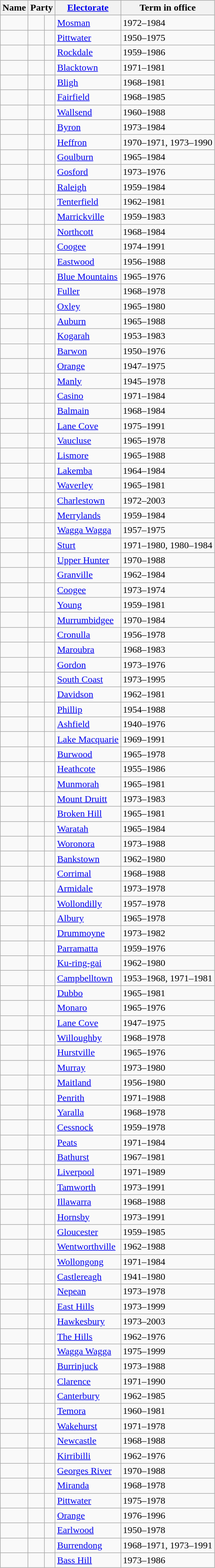<table class="wikitable sortable">
<tr>
<th>Name</th>
<th colspan=2>Party</th>
<th><a href='#'>Electorate</a></th>
<th>Term in office</th>
</tr>
<tr>
<td></td>
<td> </td>
<td></td>
<td><a href='#'>Mosman</a></td>
<td>1972–1984</td>
</tr>
<tr>
<td></td>
<td> </td>
<td></td>
<td><a href='#'>Pittwater</a></td>
<td>1950–1975</td>
</tr>
<tr>
<td></td>
<td> </td>
<td></td>
<td><a href='#'>Rockdale</a></td>
<td>1959–1986</td>
</tr>
<tr>
<td></td>
<td> </td>
<td></td>
<td><a href='#'>Blacktown</a></td>
<td>1971–1981</td>
</tr>
<tr>
<td></td>
<td> </td>
<td></td>
<td><a href='#'>Bligh</a></td>
<td>1968–1981</td>
</tr>
<tr>
<td></td>
<td> </td>
<td></td>
<td><a href='#'>Fairfield</a></td>
<td>1968–1985</td>
</tr>
<tr>
<td></td>
<td> </td>
<td></td>
<td><a href='#'>Wallsend</a></td>
<td>1960–1988</td>
</tr>
<tr>
<td></td>
<td> </td>
<td></td>
<td><a href='#'>Byron</a></td>
<td>1973–1984</td>
</tr>
<tr>
<td></td>
<td> </td>
<td></td>
<td><a href='#'>Heffron</a></td>
<td>1970–1971, 1973–1990</td>
</tr>
<tr>
<td></td>
<td> </td>
<td></td>
<td><a href='#'>Goulburn</a></td>
<td>1965–1984</td>
</tr>
<tr>
<td></td>
<td> </td>
<td></td>
<td><a href='#'>Gosford</a></td>
<td>1973–1976</td>
</tr>
<tr>
<td></td>
<td> </td>
<td></td>
<td><a href='#'>Raleigh</a></td>
<td>1959–1984</td>
</tr>
<tr>
<td></td>
<td> </td>
<td></td>
<td><a href='#'>Tenterfield</a></td>
<td>1962–1981</td>
</tr>
<tr>
<td></td>
<td> </td>
<td></td>
<td><a href='#'>Marrickville</a></td>
<td>1959–1983</td>
</tr>
<tr>
<td></td>
<td> </td>
<td></td>
<td><a href='#'>Northcott</a></td>
<td>1968–1984</td>
</tr>
<tr>
<td></td>
<td> </td>
<td></td>
<td><a href='#'>Coogee</a></td>
<td>1974–1991</td>
</tr>
<tr>
<td></td>
<td> </td>
<td></td>
<td><a href='#'>Eastwood</a></td>
<td>1956–1988</td>
</tr>
<tr>
<td></td>
<td> </td>
<td></td>
<td><a href='#'>Blue Mountains</a></td>
<td>1965–1976</td>
</tr>
<tr>
<td></td>
<td> </td>
<td></td>
<td><a href='#'>Fuller</a></td>
<td>1968–1978</td>
</tr>
<tr>
<td></td>
<td> </td>
<td></td>
<td><a href='#'>Oxley</a></td>
<td>1965–1980</td>
</tr>
<tr>
<td></td>
<td> </td>
<td></td>
<td><a href='#'>Auburn</a></td>
<td>1965–1988</td>
</tr>
<tr>
<td></td>
<td> </td>
<td></td>
<td><a href='#'>Kogarah</a></td>
<td>1953–1983</td>
</tr>
<tr>
<td></td>
<td> </td>
<td></td>
<td><a href='#'>Barwon</a></td>
<td>1950–1976</td>
</tr>
<tr>
<td></td>
<td> </td>
<td></td>
<td><a href='#'>Orange</a></td>
<td>1947–1975</td>
</tr>
<tr>
<td></td>
<td> </td>
<td></td>
<td><a href='#'>Manly</a></td>
<td>1945–1978</td>
</tr>
<tr>
<td></td>
<td> </td>
<td></td>
<td><a href='#'>Casino</a></td>
<td>1971–1984</td>
</tr>
<tr>
<td></td>
<td> </td>
<td></td>
<td><a href='#'>Balmain</a></td>
<td>1968–1984</td>
</tr>
<tr>
<td></td>
<td> </td>
<td></td>
<td><a href='#'>Lane Cove</a></td>
<td>1975–1991</td>
</tr>
<tr>
<td></td>
<td> </td>
<td></td>
<td><a href='#'>Vaucluse</a></td>
<td>1965–1978</td>
</tr>
<tr>
<td></td>
<td> </td>
<td></td>
<td><a href='#'>Lismore</a></td>
<td>1965–1988</td>
</tr>
<tr>
<td></td>
<td> </td>
<td></td>
<td><a href='#'>Lakemba</a></td>
<td>1964–1984</td>
</tr>
<tr>
<td></td>
<td> </td>
<td></td>
<td><a href='#'>Waverley</a></td>
<td>1965–1981</td>
</tr>
<tr>
<td></td>
<td> </td>
<td></td>
<td><a href='#'>Charlestown</a></td>
<td>1972–2003</td>
</tr>
<tr>
<td></td>
<td> </td>
<td></td>
<td><a href='#'>Merrylands</a></td>
<td>1959–1984</td>
</tr>
<tr>
<td></td>
<td> </td>
<td></td>
<td><a href='#'>Wagga Wagga</a></td>
<td>1957–1975</td>
</tr>
<tr>
<td></td>
<td> </td>
<td></td>
<td><a href='#'>Sturt</a></td>
<td>1971–1980, 1980–1984</td>
</tr>
<tr>
<td></td>
<td> </td>
<td></td>
<td><a href='#'>Upper Hunter</a></td>
<td>1970–1988</td>
</tr>
<tr>
<td></td>
<td> </td>
<td></td>
<td><a href='#'>Granville</a></td>
<td>1962–1984</td>
</tr>
<tr>
<td></td>
<td> </td>
<td></td>
<td><a href='#'>Coogee</a></td>
<td>1973–1974</td>
</tr>
<tr>
<td></td>
<td> </td>
<td></td>
<td><a href='#'>Young</a></td>
<td>1959–1981</td>
</tr>
<tr>
<td></td>
<td> </td>
<td></td>
<td><a href='#'>Murrumbidgee</a></td>
<td>1970–1984</td>
</tr>
<tr>
<td></td>
<td> </td>
<td></td>
<td><a href='#'>Cronulla</a></td>
<td>1956–1978</td>
</tr>
<tr>
<td></td>
<td> </td>
<td></td>
<td><a href='#'>Maroubra</a></td>
<td>1968–1983</td>
</tr>
<tr>
<td></td>
<td> </td>
<td></td>
<td><a href='#'>Gordon</a></td>
<td>1973–1976</td>
</tr>
<tr>
<td></td>
<td> </td>
<td></td>
<td><a href='#'>South Coast</a></td>
<td>1973–1995</td>
</tr>
<tr>
<td></td>
<td> </td>
<td></td>
<td><a href='#'>Davidson</a></td>
<td>1962–1981</td>
</tr>
<tr>
<td></td>
<td> </td>
<td></td>
<td><a href='#'>Phillip</a></td>
<td>1954–1988</td>
</tr>
<tr>
<td></td>
<td> </td>
<td></td>
<td><a href='#'>Ashfield</a></td>
<td>1940–1976</td>
</tr>
<tr>
<td></td>
<td> </td>
<td></td>
<td><a href='#'>Lake Macquarie</a></td>
<td>1969–1991</td>
</tr>
<tr>
<td></td>
<td> </td>
<td></td>
<td><a href='#'>Burwood</a></td>
<td>1965–1978</td>
</tr>
<tr>
<td></td>
<td> </td>
<td></td>
<td><a href='#'>Heathcote</a></td>
<td>1955–1986</td>
</tr>
<tr>
<td></td>
<td> </td>
<td></td>
<td><a href='#'>Munmorah</a></td>
<td>1965–1981</td>
</tr>
<tr>
<td></td>
<td> </td>
<td></td>
<td><a href='#'>Mount Druitt</a></td>
<td>1973–1983</td>
</tr>
<tr>
<td></td>
<td> </td>
<td></td>
<td><a href='#'>Broken Hill</a></td>
<td>1965–1981</td>
</tr>
<tr>
<td></td>
<td> </td>
<td></td>
<td><a href='#'>Waratah</a></td>
<td>1965–1984</td>
</tr>
<tr>
<td></td>
<td> </td>
<td></td>
<td><a href='#'>Woronora</a></td>
<td>1973–1988</td>
</tr>
<tr>
<td></td>
<td> </td>
<td></td>
<td><a href='#'>Bankstown</a></td>
<td>1962–1980</td>
</tr>
<tr>
<td></td>
<td> </td>
<td></td>
<td><a href='#'>Corrimal</a></td>
<td>1968–1988</td>
</tr>
<tr>
<td></td>
<td> </td>
<td></td>
<td><a href='#'>Armidale</a></td>
<td>1973–1978</td>
</tr>
<tr>
<td></td>
<td> </td>
<td></td>
<td><a href='#'>Wollondilly</a></td>
<td>1957–1978</td>
</tr>
<tr>
<td></td>
<td> </td>
<td></td>
<td><a href='#'>Albury</a></td>
<td>1965–1978</td>
</tr>
<tr>
<td></td>
<td> </td>
<td></td>
<td><a href='#'>Drummoyne</a></td>
<td>1973–1982</td>
</tr>
<tr>
<td></td>
<td> </td>
<td></td>
<td><a href='#'>Parramatta</a></td>
<td>1959–1976</td>
</tr>
<tr>
<td></td>
<td> </td>
<td></td>
<td><a href='#'>Ku-ring-gai</a></td>
<td>1962–1980</td>
</tr>
<tr>
<td></td>
<td> </td>
<td></td>
<td><a href='#'>Campbelltown</a></td>
<td>1953–1968, 1971–1981</td>
</tr>
<tr>
<td></td>
<td> </td>
<td></td>
<td><a href='#'>Dubbo</a></td>
<td>1965–1981</td>
</tr>
<tr>
<td></td>
<td> </td>
<td></td>
<td><a href='#'>Monaro</a></td>
<td>1965–1976</td>
</tr>
<tr>
<td></td>
<td> </td>
<td></td>
<td><a href='#'>Lane Cove</a></td>
<td>1947–1975</td>
</tr>
<tr>
<td></td>
<td> </td>
<td></td>
<td><a href='#'>Willoughby</a></td>
<td>1968–1978</td>
</tr>
<tr>
<td></td>
<td> </td>
<td></td>
<td><a href='#'>Hurstville</a></td>
<td>1965–1976</td>
</tr>
<tr>
<td></td>
<td> </td>
<td></td>
<td><a href='#'>Murray</a></td>
<td>1973–1980</td>
</tr>
<tr>
<td></td>
<td> </td>
<td></td>
<td><a href='#'>Maitland</a></td>
<td>1956–1980</td>
</tr>
<tr>
<td></td>
<td> </td>
<td></td>
<td><a href='#'>Penrith</a></td>
<td>1971–1988</td>
</tr>
<tr>
<td></td>
<td> </td>
<td></td>
<td><a href='#'>Yaralla</a></td>
<td>1968–1978</td>
</tr>
<tr>
<td></td>
<td> </td>
<td></td>
<td><a href='#'>Cessnock</a></td>
<td>1959–1978</td>
</tr>
<tr>
<td></td>
<td> </td>
<td></td>
<td><a href='#'>Peats</a></td>
<td>1971–1984</td>
</tr>
<tr>
<td></td>
<td> </td>
<td></td>
<td><a href='#'>Bathurst</a></td>
<td>1967–1981</td>
</tr>
<tr>
<td></td>
<td> </td>
<td></td>
<td><a href='#'>Liverpool</a></td>
<td>1971–1989</td>
</tr>
<tr>
<td></td>
<td> </td>
<td></td>
<td><a href='#'>Tamworth</a></td>
<td>1973–1991</td>
</tr>
<tr>
<td></td>
<td> </td>
<td></td>
<td><a href='#'>Illawarra</a></td>
<td>1968–1988</td>
</tr>
<tr>
<td></td>
<td> </td>
<td></td>
<td><a href='#'>Hornsby</a></td>
<td>1973–1991</td>
</tr>
<tr>
<td></td>
<td> </td>
<td></td>
<td><a href='#'>Gloucester</a></td>
<td>1959–1985</td>
</tr>
<tr>
<td></td>
<td> </td>
<td></td>
<td><a href='#'>Wentworthville</a></td>
<td>1962–1988</td>
</tr>
<tr>
<td></td>
<td> </td>
<td></td>
<td><a href='#'>Wollongong</a></td>
<td>1971–1984</td>
</tr>
<tr>
<td></td>
<td> </td>
<td></td>
<td><a href='#'>Castlereagh</a></td>
<td>1941–1980</td>
</tr>
<tr>
<td></td>
<td> </td>
<td></td>
<td><a href='#'>Nepean</a></td>
<td>1973–1978</td>
</tr>
<tr>
<td></td>
<td> </td>
<td></td>
<td><a href='#'>East Hills</a></td>
<td>1973–1999</td>
</tr>
<tr>
<td></td>
<td> </td>
<td></td>
<td><a href='#'>Hawkesbury</a></td>
<td>1973–2003</td>
</tr>
<tr>
<td></td>
<td> </td>
<td></td>
<td><a href='#'>The Hills</a></td>
<td>1962–1976</td>
</tr>
<tr>
<td></td>
<td> </td>
<td></td>
<td><a href='#'>Wagga Wagga</a></td>
<td>1975–1999</td>
</tr>
<tr>
<td></td>
<td> </td>
<td></td>
<td><a href='#'>Burrinjuck</a></td>
<td>1973–1988</td>
</tr>
<tr>
<td></td>
<td> </td>
<td></td>
<td><a href='#'>Clarence</a></td>
<td>1971–1990</td>
</tr>
<tr>
<td></td>
<td> </td>
<td></td>
<td><a href='#'>Canterbury</a></td>
<td>1962–1985</td>
</tr>
<tr>
<td></td>
<td> </td>
<td></td>
<td><a href='#'>Temora</a></td>
<td>1960–1981</td>
</tr>
<tr>
<td></td>
<td> </td>
<td></td>
<td><a href='#'>Wakehurst</a></td>
<td>1971–1978</td>
</tr>
<tr>
<td></td>
<td> </td>
<td></td>
<td><a href='#'>Newcastle</a></td>
<td>1968–1988</td>
</tr>
<tr>
<td></td>
<td> </td>
<td></td>
<td><a href='#'>Kirribilli</a></td>
<td>1962–1976</td>
</tr>
<tr>
<td></td>
<td> </td>
<td></td>
<td><a href='#'>Georges River</a></td>
<td>1970–1988</td>
</tr>
<tr>
<td></td>
<td> </td>
<td></td>
<td><a href='#'>Miranda</a></td>
<td>1968–1978</td>
</tr>
<tr>
<td></td>
<td> </td>
<td></td>
<td><a href='#'>Pittwater</a></td>
<td>1975–1978</td>
</tr>
<tr>
<td></td>
<td> </td>
<td></td>
<td><a href='#'>Orange</a></td>
<td>1976–1996</td>
</tr>
<tr>
<td></td>
<td> </td>
<td></td>
<td><a href='#'>Earlwood</a></td>
<td>1950–1978</td>
</tr>
<tr>
<td></td>
<td> </td>
<td></td>
<td><a href='#'>Burrendong</a></td>
<td>1968–1971, 1973–1991</td>
</tr>
<tr>
<td></td>
<td> </td>
<td></td>
<td><a href='#'>Bass Hill</a></td>
<td>1973–1986</td>
</tr>
</table>
